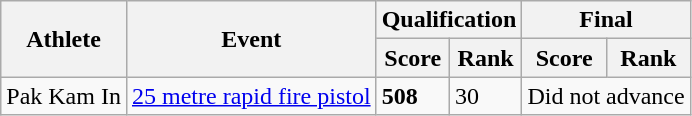<table class="wikitable">
<tr>
<th rowspan="2">Athlete</th>
<th rowspan="2">Event</th>
<th colspan="2">Qualification</th>
<th colspan="2">Final</th>
</tr>
<tr>
<th>Score</th>
<th>Rank</th>
<th>Score</th>
<th>Rank</th>
</tr>
<tr>
<td>Pak Kam In</td>
<td><a href='#'>25 metre rapid fire pistol</a></td>
<td><strong>508</strong></td>
<td>30</td>
<td colspan="2">Did not advance</td>
</tr>
</table>
